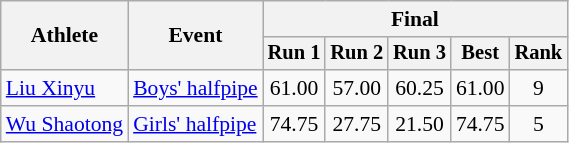<table class="wikitable" style="font-size:90%">
<tr>
<th rowspan=2>Athlete</th>
<th rowspan=2>Event</th>
<th colspan=5>Final</th>
</tr>
<tr style="font-size:95%">
<th>Run 1</th>
<th>Run 2</th>
<th>Run 3</th>
<th>Best</th>
<th>Rank</th>
</tr>
<tr align=center>
<td align=left><a href='#'>Liu Xinyu</a></td>
<td align=left><a href='#'>Boys' halfpipe</a></td>
<td>61.00</td>
<td>57.00</td>
<td>60.25</td>
<td>61.00</td>
<td>9</td>
</tr>
<tr align=center>
<td align=left><a href='#'>Wu Shaotong</a></td>
<td align=left><a href='#'>Girls' halfpipe</a></td>
<td>74.75</td>
<td>27.75</td>
<td>21.50</td>
<td>74.75</td>
<td>5</td>
</tr>
</table>
